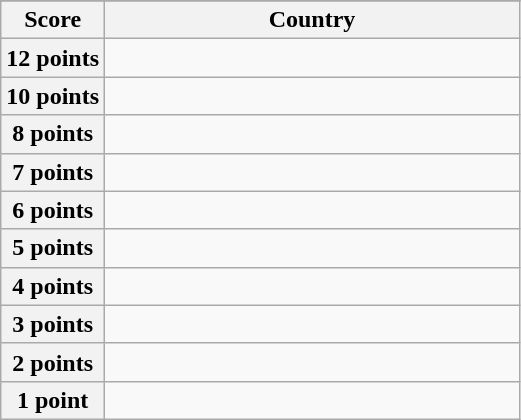<table class="wikitable">
<tr>
</tr>
<tr>
<th scope="col" width="20%">Score</th>
<th scope="col">Country</th>
</tr>
<tr>
<th scope="row">12 points</th>
<td></td>
</tr>
<tr>
<th scope="row">10 points</th>
<td></td>
</tr>
<tr>
<th scope="row">8 points</th>
<td></td>
</tr>
<tr>
<th scope="row">7 points</th>
<td></td>
</tr>
<tr>
<th scope="row">6 points</th>
<td></td>
</tr>
<tr>
<th scope="row">5 points</th>
<td></td>
</tr>
<tr>
<th scope="row">4 points</th>
<td></td>
</tr>
<tr>
<th scope="row">3 points</th>
<td></td>
</tr>
<tr>
<th scope="row">2 points</th>
<td></td>
</tr>
<tr>
<th scope="row">1 point</th>
<td></td>
</tr>
</table>
